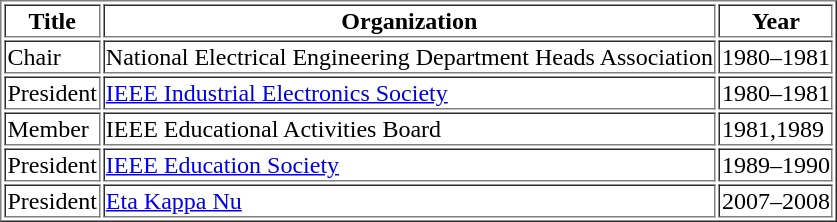<table border="1">
<tr>
<th>Title</th>
<th>Organization</th>
<th>Year</th>
</tr>
<tr>
<td>Chair</td>
<td>National Electrical Engineering Department Heads Association</td>
<td>1980–1981</td>
</tr>
<tr>
<td>President</td>
<td><a href='#'>IEEE Industrial Electronics Society</a></td>
<td>1980–1981</td>
</tr>
<tr>
<td>Member</td>
<td>IEEE Educational Activities Board</td>
<td>1981,1989</td>
</tr>
<tr>
<td>President</td>
<td><a href='#'>IEEE Education Society</a></td>
<td>1989–1990</td>
</tr>
<tr>
<td>President</td>
<td><a href='#'>Eta Kappa Nu</a></td>
<td>2007–2008</td>
</tr>
</table>
